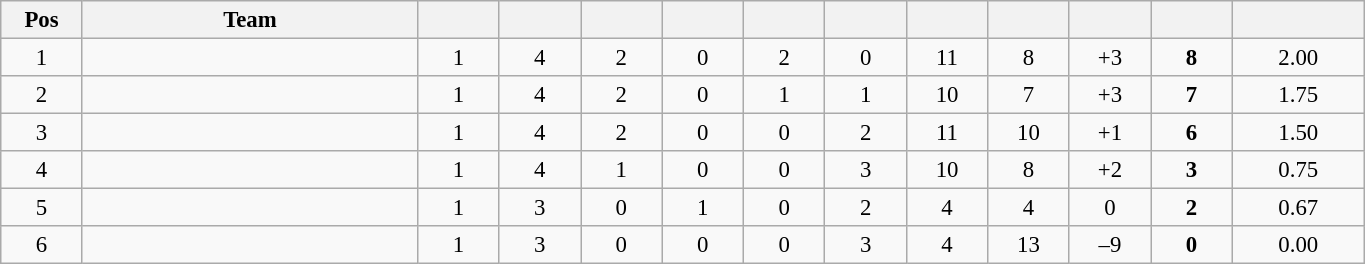<table class="wikitable sortable" width=72% style="text-align:center; font-size: 95%">
<tr>
<th width=25>Pos</th>
<th width=125>Team</th>
<th width=25></th>
<th width="25"></th>
<th width="25"></th>
<th width="25"></th>
<th width="25"></th>
<th width="25"></th>
<th width="25"></th>
<th width="25"></th>
<th width="25"></th>
<th width="25"></th>
<th width=45></th>
</tr>
<tr>
<td>1</td>
<td style="text-align:left;"></td>
<td>1</td>
<td>4</td>
<td>2</td>
<td>0</td>
<td>2</td>
<td>0</td>
<td>11</td>
<td>8</td>
<td>+3</td>
<td><strong>8</strong></td>
<td>2.00</td>
</tr>
<tr>
<td>2</td>
<td style="text-align:left;"></td>
<td>1</td>
<td>4</td>
<td>2</td>
<td>0</td>
<td>1</td>
<td>1</td>
<td>10</td>
<td>7</td>
<td>+3</td>
<td><strong>7</strong></td>
<td>1.75</td>
</tr>
<tr>
<td>3</td>
<td style="text-align:left;"></td>
<td>1</td>
<td>4</td>
<td>2</td>
<td>0</td>
<td>0</td>
<td>2</td>
<td>11</td>
<td>10</td>
<td>+1</td>
<td><strong>6</strong></td>
<td>1.50</td>
</tr>
<tr>
<td>4</td>
<td style="text-align:left;"></td>
<td>1</td>
<td>4</td>
<td>1</td>
<td>0</td>
<td>0</td>
<td>3</td>
<td>10</td>
<td>8</td>
<td>+2</td>
<td><strong>3</strong></td>
<td>0.75</td>
</tr>
<tr>
<td>5</td>
<td style="text-align:left;"></td>
<td>1</td>
<td>3</td>
<td>0</td>
<td>1</td>
<td>0</td>
<td>2</td>
<td>4</td>
<td>4</td>
<td>0</td>
<td><strong>2</strong></td>
<td>0.67</td>
</tr>
<tr>
<td>6</td>
<td style="text-align:left;"></td>
<td>1</td>
<td>3</td>
<td>0</td>
<td>0</td>
<td>0</td>
<td>3</td>
<td>4</td>
<td>13</td>
<td>–9</td>
<td><strong>0</strong></td>
<td>0.00</td>
</tr>
</table>
